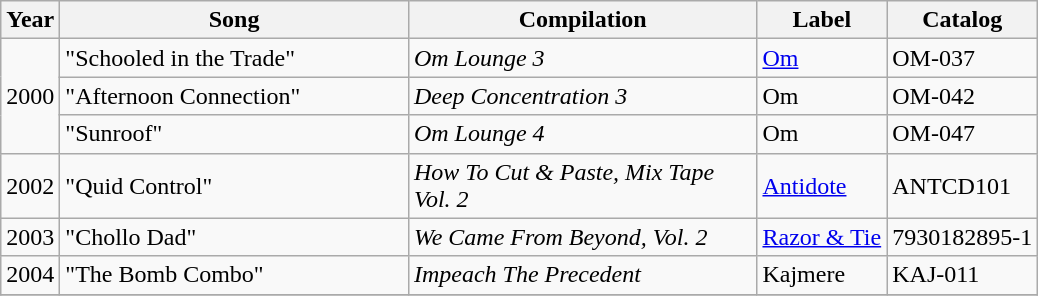<table class="wikitable">
<tr>
<th>Year</th>
<th width="225">Song</th>
<th width="225">Compilation</th>
<th>Label</th>
<th>Catalog</th>
</tr>
<tr>
<td rowspan="3">2000</td>
<td>"Schooled in the Trade"</td>
<td><em>Om Lounge 3</em></td>
<td><a href='#'>Om</a></td>
<td>OM-037</td>
</tr>
<tr>
<td>"Afternoon Connection"</td>
<td><em>Deep Concentration 3</em></td>
<td>Om</td>
<td>OM-042</td>
</tr>
<tr>
<td>"Sunroof"</td>
<td><em>Om Lounge 4</em></td>
<td>Om</td>
<td>OM-047</td>
</tr>
<tr>
<td>2002</td>
<td>"Quid Control"</td>
<td><em>How To Cut & Paste, Mix Tape Vol. 2</em></td>
<td><a href='#'>Antidote</a></td>
<td>ANTCD101</td>
</tr>
<tr>
<td>2003</td>
<td>"Chollo Dad"</td>
<td><em>We Came From Beyond, Vol. 2</em></td>
<td><a href='#'>Razor & Tie</a></td>
<td>7930182895-1</td>
</tr>
<tr>
<td>2004</td>
<td>"The Bomb Combo"</td>
<td><em>Impeach The Precedent</em></td>
<td>Kajmere</td>
<td>KAJ-011</td>
</tr>
<tr>
</tr>
</table>
